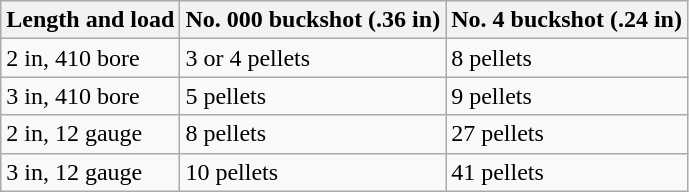<table class="wikitable">
<tr>
<th>Length and load</th>
<th>No. 000 buckshot (.36 in)</th>
<th>No. 4 buckshot (.24 in)</th>
</tr>
<tr>
<td>2 in, 410 bore</td>
<td>3 or 4 pellets</td>
<td>8 pellets</td>
</tr>
<tr>
<td>3 in, 410 bore</td>
<td>5 pellets</td>
<td>9 pellets</td>
</tr>
<tr>
<td>2 in, 12 gauge</td>
<td>8 pellets</td>
<td>27 pellets</td>
</tr>
<tr>
<td>3 in, 12 gauge</td>
<td>10 pellets</td>
<td>41 pellets</td>
</tr>
</table>
